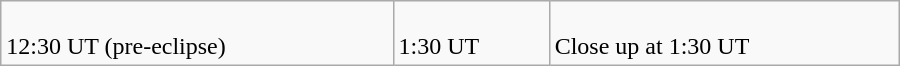<table class=wikitable align=center width=600>
<tr valign=top>
<td><br>12:30 UT (pre-eclipse)</td>
<td><br>1:30 UT</td>
<td><br>Close up at 1:30 UT</td>
</tr>
</table>
